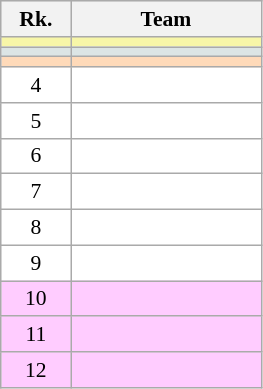<table class="wikitable" style="border:1px solid #AAAAAA;font-size:90%">
<tr bgcolor="#E4E4E4">
<th style="border-bottom:1px solid #AAAAAA" width=40>Rk.</th>
<th style="border-bottom:1px solid #AAAAAA" width=120>Team</th>
</tr>
<tr bgcolor="#F7F6A8">
<td align="center"></td>
<td></td>
</tr>
<tr bgcolor="#DCE5E5">
<td align="center"></td>
<td></td>
</tr>
<tr bgcolor="#FFDAB9">
<td align="center"></td>
<td></td>
</tr>
<tr style="background:#ffffff;">
<td align="center">4</td>
<td></td>
</tr>
<tr style="background:#ffffff;">
<td align="center">5</td>
<td></td>
</tr>
<tr style="background:#ffffff;">
<td align="center">6</td>
<td></td>
</tr>
<tr style="background:#ffffff;">
<td align="center">7</td>
<td></td>
</tr>
<tr style="background:#ffffff;">
<td align="center">8</td>
<td></td>
</tr>
<tr style="background:#ffffff;">
<td align="center">9</td>
<td></td>
</tr>
<tr style="background:#ffccff;">
<td align="center">10</td>
<td></td>
</tr>
<tr style="background:#ffccff;">
<td align="center">11</td>
<td></td>
</tr>
<tr style="background:#ffccff;">
<td align="center">12</td>
<td></td>
</tr>
</table>
